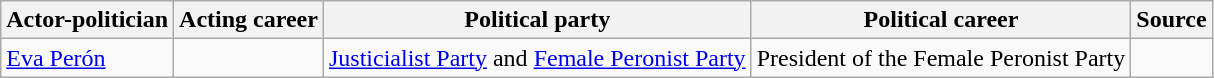<table class="wikitable sortable">
<tr>
<th>Actor-politician</th>
<th>Acting career</th>
<th>Political party</th>
<th>Political career</th>
<th>Source</th>
</tr>
<tr>
<td><a href='#'>Eva Perón</a></td>
<td></td>
<td><a href='#'>Justicialist Party</a> and <a href='#'>Female Peronist Party</a></td>
<td>President of the Female Peronist Party</td>
<td></td>
</tr>
</table>
